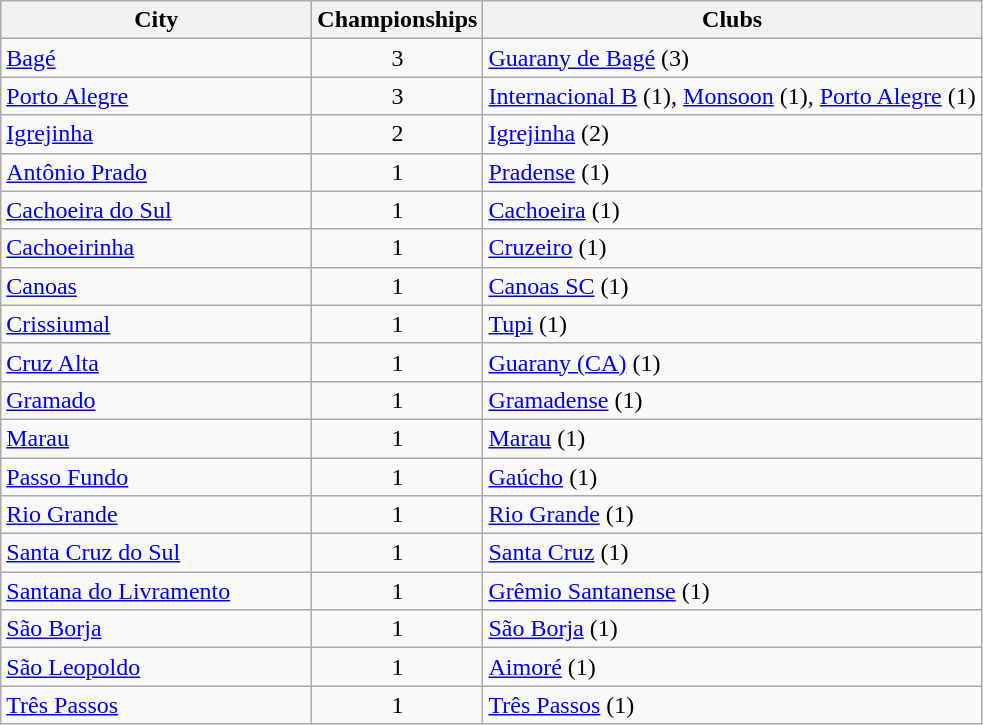<table class="wikitable">
<tr>
<th style="width:200px">City</th>
<th>Championships</th>
<th>Clubs</th>
</tr>
<tr>
<td> <a href='#'>Bagé</a></td>
<td align="center">3</td>
<td><a href='#'>Guarany de Bagé</a> (3)</td>
</tr>
<tr>
<td> <a href='#'>Porto Alegre</a></td>
<td align="center">3</td>
<td><a href='#'>Internacional B</a> (1), <a href='#'>Monsoon</a> (1), <a href='#'>Porto Alegre</a> (1)</td>
</tr>
<tr>
<td> <a href='#'>Igrejinha</a></td>
<td align="center">2</td>
<td><a href='#'>Igrejinha</a> (2)</td>
</tr>
<tr>
<td> <a href='#'>Antônio Prado</a></td>
<td align="center">1</td>
<td><a href='#'>Pradense</a> (1)</td>
</tr>
<tr>
<td> <a href='#'>Cachoeira do Sul</a></td>
<td align="center">1</td>
<td><a href='#'>Cachoeira</a> (1)</td>
</tr>
<tr>
<td> <a href='#'>Cachoeirinha</a></td>
<td align="center">1</td>
<td><a href='#'>Cruzeiro</a> (1)</td>
</tr>
<tr>
<td> <a href='#'>Canoas</a></td>
<td align="center">1</td>
<td><a href='#'>Canoas SC</a> (1)</td>
</tr>
<tr>
<td> <a href='#'>Crissiumal</a></td>
<td align="center">1</td>
<td><a href='#'>Tupi</a> (1)</td>
</tr>
<tr>
<td> <a href='#'>Cruz Alta</a></td>
<td align="center">1</td>
<td><a href='#'>Guarany (CA)</a> (1)</td>
</tr>
<tr>
<td> <a href='#'>Gramado</a></td>
<td align="center">1</td>
<td><a href='#'>Gramadense</a> (1)</td>
</tr>
<tr>
<td> <a href='#'>Marau</a></td>
<td align="center">1</td>
<td><a href='#'>Marau</a> (1)</td>
</tr>
<tr>
<td> <a href='#'>Passo Fundo</a></td>
<td align="center">1</td>
<td><a href='#'>Gaúcho</a> (1)</td>
</tr>
<tr>
<td> <a href='#'>Rio Grande</a></td>
<td align="center">1</td>
<td><a href='#'>Rio Grande</a> (1)</td>
</tr>
<tr>
<td> <a href='#'>Santa Cruz do Sul</a></td>
<td align="center">1</td>
<td><a href='#'>Santa Cruz</a> (1)</td>
</tr>
<tr>
<td> <a href='#'>Santana do Livramento</a></td>
<td align="center">1</td>
<td><a href='#'>Grêmio Santanense</a> (1)</td>
</tr>
<tr>
<td> <a href='#'>São Borja</a></td>
<td align="center">1</td>
<td><a href='#'>São Borja</a> (1)</td>
</tr>
<tr>
<td> <a href='#'>São Leopoldo</a></td>
<td align="center">1</td>
<td><a href='#'>Aimoré</a> (1)</td>
</tr>
<tr>
<td> <a href='#'>Três Passos</a></td>
<td align="center">1</td>
<td><a href='#'>Três Passos</a> (1)</td>
</tr>
</table>
